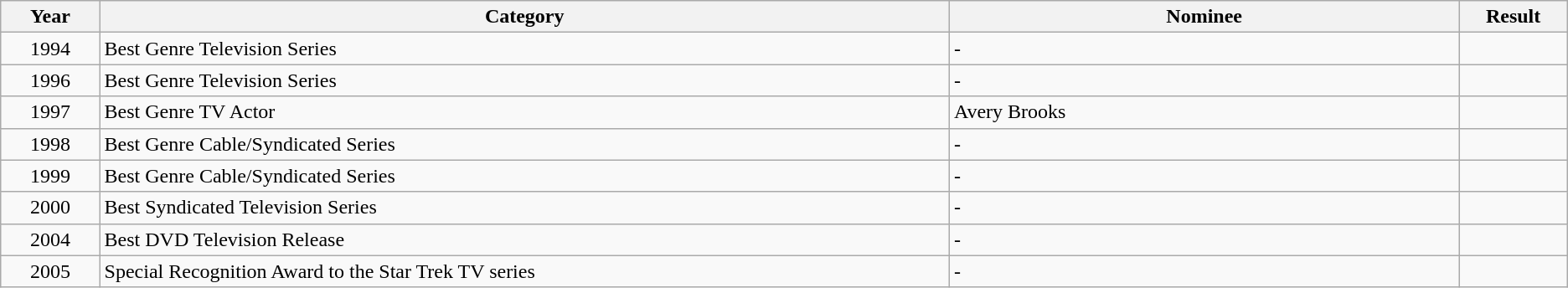<table class="wikitable">
<tr>
<th width="3.5%">Year</th>
<th width="30%">Category</th>
<th width="18%">Nominee</th>
<th width="3.5%">Result</th>
</tr>
<tr>
<td align="center">1994</td>
<td>Best Genre Television Series</td>
<td>-</td>
<td></td>
</tr>
<tr>
<td align="center">1996</td>
<td>Best Genre Television Series</td>
<td>-</td>
<td></td>
</tr>
<tr>
<td align="center">1997</td>
<td>Best Genre TV Actor</td>
<td>Avery Brooks</td>
<td></td>
</tr>
<tr>
<td align="center">1998</td>
<td>Best Genre Cable/Syndicated Series</td>
<td>-</td>
<td></td>
</tr>
<tr>
<td align="center">1999</td>
<td>Best Genre Cable/Syndicated Series</td>
<td>-</td>
<td></td>
</tr>
<tr>
<td align="center">2000</td>
<td>Best Syndicated Television Series</td>
<td>-</td>
<td></td>
</tr>
<tr>
<td align="center">2004</td>
<td>Best DVD Television Release</td>
<td>-</td>
<td></td>
</tr>
<tr>
<td align="center">2005</td>
<td>Special Recognition Award to the Star Trek TV series</td>
<td>-</td>
<td></td>
</tr>
</table>
